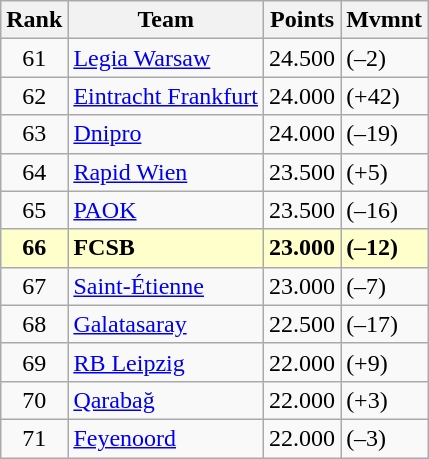<table class="wikitable" style="text-align: center;">
<tr>
<th>Rank</th>
<th>Team</th>
<th>Points</th>
<th>Mvmnt</th>
</tr>
<tr>
<td>61</td>
<td align=left> <a href='#'>Legia Warsaw</a></td>
<td align=left>24.500</td>
<td align=left> (–2)</td>
</tr>
<tr>
<td>62</td>
<td align=left> <a href='#'>Eintracht Frankfurt</a></td>
<td align=left>24.000</td>
<td align=left> (+42)</td>
</tr>
<tr>
<td>63</td>
<td align=left> <a href='#'>Dnipro</a></td>
<td align=left>24.000</td>
<td align=left> (–19)</td>
</tr>
<tr>
<td>64</td>
<td align=left> <a href='#'>Rapid Wien</a></td>
<td align=left>23.500</td>
<td align=left> (+5)</td>
</tr>
<tr>
<td>65</td>
<td align=left> <a href='#'>PAOK</a></td>
<td align=left>23.500</td>
<td align=left> (–16)</td>
</tr>
<tr style="background:#ffc;">
<td><strong>66</strong></td>
<td align=left> <strong> FCSB</strong></td>
<td align=left><strong>23.000</strong></td>
<td align=left> <strong>(–12)</strong></td>
</tr>
<tr>
<td>67</td>
<td align=left> <a href='#'>Saint-Étienne</a></td>
<td align=left>23.000</td>
<td align=left> (–7)</td>
</tr>
<tr>
<td>68</td>
<td align=left> <a href='#'>Galatasaray</a></td>
<td align=left>22.500</td>
<td align=left> (–17)</td>
</tr>
<tr>
<td>69</td>
<td align=left> <a href='#'>RB Leipzig</a></td>
<td align=left>22.000</td>
<td align=left> (+9)</td>
</tr>
<tr>
<td>70</td>
<td align=left> <a href='#'>Qarabağ</a></td>
<td align=left>22.000</td>
<td align=left> (+3)</td>
</tr>
<tr>
<td>71</td>
<td align=left> <a href='#'>Feyenoord</a></td>
<td align=left>22.000</td>
<td align=left> (–3)</td>
</tr>
</table>
